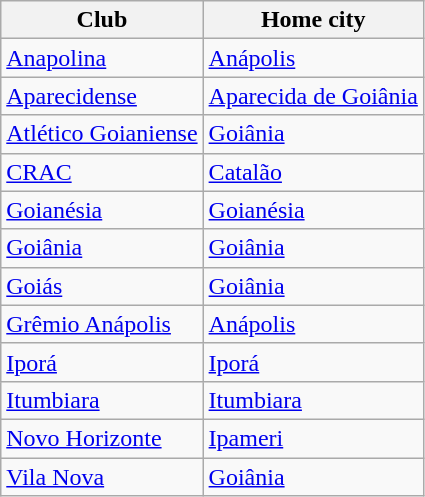<table class="wikitable">
<tr>
<th>Club</th>
<th>Home city</th>
</tr>
<tr>
<td><a href='#'>Anapolina</a></td>
<td><a href='#'>Anápolis</a></td>
</tr>
<tr>
<td><a href='#'>Aparecidense</a></td>
<td><a href='#'>Aparecida de Goiânia</a></td>
</tr>
<tr>
<td><a href='#'>Atlético Goianiense</a></td>
<td><a href='#'>Goiânia</a></td>
</tr>
<tr>
<td><a href='#'>CRAC</a></td>
<td><a href='#'>Catalão</a></td>
</tr>
<tr>
<td><a href='#'>Goianésia</a></td>
<td><a href='#'>Goianésia</a></td>
</tr>
<tr>
<td><a href='#'>Goiânia</a></td>
<td><a href='#'>Goiânia</a></td>
</tr>
<tr>
<td><a href='#'>Goiás</a></td>
<td><a href='#'>Goiânia</a></td>
</tr>
<tr>
<td><a href='#'>Grêmio Anápolis</a></td>
<td><a href='#'>Anápolis</a></td>
</tr>
<tr>
<td><a href='#'>Iporá</a></td>
<td><a href='#'>Iporá</a></td>
</tr>
<tr>
<td><a href='#'>Itumbiara</a></td>
<td><a href='#'>Itumbiara</a></td>
</tr>
<tr>
<td><a href='#'>Novo Horizonte</a></td>
<td><a href='#'>Ipameri</a></td>
</tr>
<tr>
<td><a href='#'>Vila Nova</a></td>
<td><a href='#'>Goiânia</a></td>
</tr>
</table>
